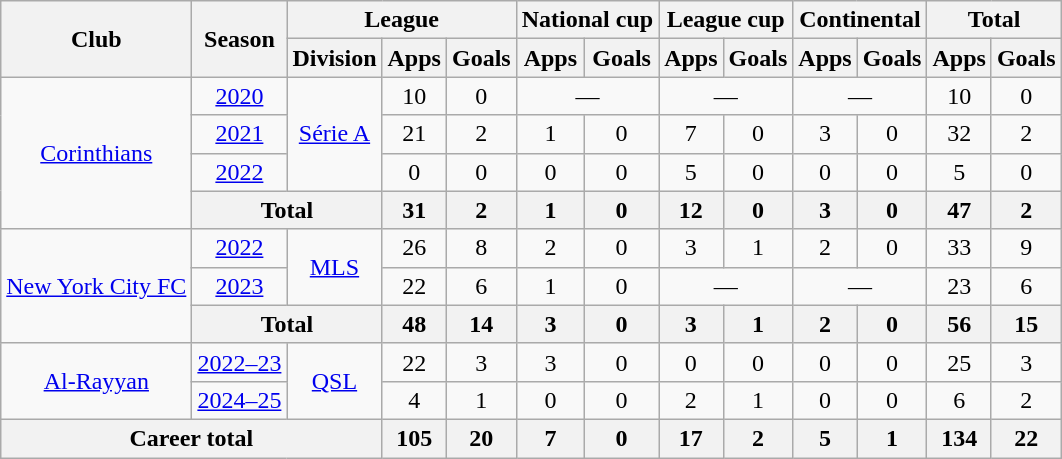<table class="wikitable" style="text-align: center;">
<tr>
<th rowspan="2">Club</th>
<th rowspan="2">Season</th>
<th colspan="3">League</th>
<th colspan="2">National cup</th>
<th colspan="2">League cup</th>
<th colspan="2">Continental</th>
<th colspan="2">Total</th>
</tr>
<tr>
<th>Division</th>
<th>Apps</th>
<th>Goals</th>
<th>Apps</th>
<th>Goals</th>
<th>Apps</th>
<th>Goals</th>
<th>Apps</th>
<th>Goals</th>
<th>Apps</th>
<th>Goals</th>
</tr>
<tr>
<td rowspan="4"><a href='#'>Corinthians</a></td>
<td><a href='#'>2020</a></td>
<td rowspan="3"><a href='#'>Série A</a></td>
<td>10</td>
<td>0</td>
<td colspan="2">—</td>
<td colspan="2">—</td>
<td colspan="2">—</td>
<td>10</td>
<td>0</td>
</tr>
<tr>
<td><a href='#'>2021</a></td>
<td>21</td>
<td>2</td>
<td>1</td>
<td>0</td>
<td>7</td>
<td>0</td>
<td>3</td>
<td>0</td>
<td>32</td>
<td>2</td>
</tr>
<tr>
<td><a href='#'>2022</a></td>
<td>0</td>
<td>0</td>
<td>0</td>
<td>0</td>
<td>5</td>
<td>0</td>
<td>0</td>
<td>0</td>
<td>5</td>
<td>0</td>
</tr>
<tr>
<th colspan="2">Total</th>
<th>31</th>
<th>2</th>
<th>1</th>
<th>0</th>
<th>12</th>
<th>0</th>
<th>3</th>
<th>0</th>
<th>47</th>
<th>2</th>
</tr>
<tr>
<td rowspan="3"><a href='#'>New York City FC</a></td>
<td><a href='#'>2022</a></td>
<td rowspan="2"><a href='#'>MLS</a></td>
<td>26</td>
<td>8</td>
<td>2</td>
<td>0</td>
<td>3</td>
<td>1</td>
<td>2</td>
<td>0</td>
<td>33</td>
<td>9</td>
</tr>
<tr>
<td><a href='#'>2023</a></td>
<td>22</td>
<td>6</td>
<td>1</td>
<td>0</td>
<td colspan="2">—</td>
<td colspan="2">—</td>
<td>23</td>
<td>6</td>
</tr>
<tr>
<th colspan="2">Total</th>
<th>48</th>
<th>14</th>
<th>3</th>
<th>0</th>
<th>3</th>
<th>1</th>
<th>2</th>
<th>0</th>
<th>56</th>
<th>15</th>
</tr>
<tr>
<td rowspan="2"><a href='#'>Al-Rayyan</a></td>
<td><a href='#'>2022–23</a></td>
<td rowspan="2"><a href='#'>QSL</a></td>
<td>22</td>
<td>3</td>
<td>3</td>
<td>0</td>
<td>0</td>
<td>0</td>
<td>0</td>
<td>0</td>
<td>25</td>
<td>3</td>
</tr>
<tr>
<td><a href='#'>2024–25</a></td>
<td>4</td>
<td>1</td>
<td>0</td>
<td>0</td>
<td>2</td>
<td>1</td>
<td>0</td>
<td>0</td>
<td>6</td>
<td>2</td>
</tr>
<tr>
<th colspan="3">Career total</th>
<th>105</th>
<th>20</th>
<th>7</th>
<th>0</th>
<th>17</th>
<th>2</th>
<th>5</th>
<th>1</th>
<th>134</th>
<th>22</th>
</tr>
</table>
